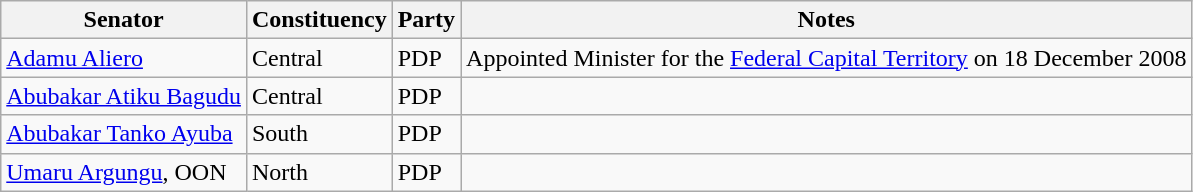<table class="wikitable" border="1">
<tr>
<th>Senator</th>
<th>Constituency</th>
<th>Party</th>
<th>Notes</th>
</tr>
<tr>
<td><a href='#'>Adamu Aliero</a></td>
<td>Central</td>
<td>PDP</td>
<td>Appointed Minister for the <a href='#'>Federal Capital Territory</a> on 18 December 2008</td>
</tr>
<tr>
<td><a href='#'>Abubakar Atiku Bagudu</a></td>
<td>Central</td>
<td>PDP</td>
<td></td>
</tr>
<tr>
<td><a href='#'>Abubakar Tanko Ayuba</a></td>
<td>South</td>
<td>PDP</td>
<td></td>
</tr>
<tr>
<td><a href='#'>Umaru Argungu</a>, OON</td>
<td>North</td>
<td>PDP</td>
<td></td>
</tr>
</table>
